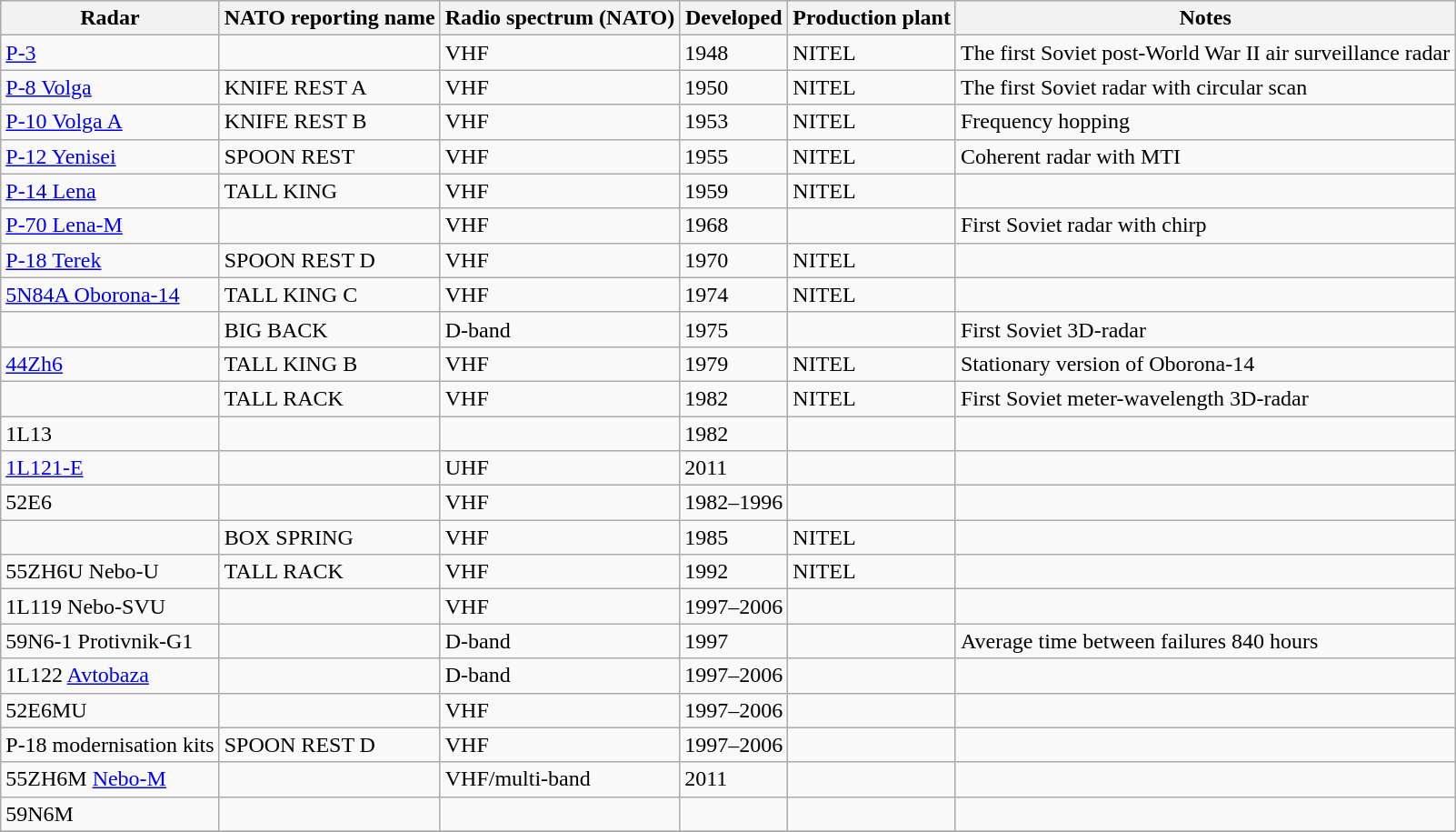<table class="sortable wikitable">
<tr>
<th>Radar</th>
<th>NATO reporting name</th>
<th>Radio spectrum (NATO)</th>
<th>Developed</th>
<th>Production plant</th>
<th>Notes</th>
</tr>
<tr>
<td><a href='#'>P-3</a></td>
<td></td>
<td>VHF</td>
<td>1948</td>
<td>NITEL</td>
<td>The first Soviet post-World War II air surveillance radar</td>
</tr>
<tr>
<td><a href='#'>P-8 Volga</a></td>
<td>KNIFE REST A</td>
<td>VHF</td>
<td>1950</td>
<td>NITEL</td>
<td>The first Soviet radar with circular scan</td>
</tr>
<tr>
<td><a href='#'>P-10 Volga A</a></td>
<td>KNIFE REST B</td>
<td>VHF</td>
<td>1953</td>
<td>NITEL</td>
<td>Frequency hopping</td>
</tr>
<tr>
<td><a href='#'>P-12 Yenisei</a></td>
<td>SPOON REST</td>
<td>VHF</td>
<td>1955</td>
<td>NITEL</td>
<td>Coherent radar with MTI</td>
</tr>
<tr>
<td><a href='#'>P-14 Lena</a></td>
<td>TALL KING</td>
<td>VHF</td>
<td>1959</td>
<td>NITEL</td>
<td></td>
</tr>
<tr>
<td><a href='#'>P-70 Lena-M</a></td>
<td></td>
<td>VHF</td>
<td>1968</td>
<td></td>
<td>First Soviet radar with chirp</td>
</tr>
<tr>
<td><a href='#'>P-18 Terek</a></td>
<td>SPOON REST D</td>
<td>VHF</td>
<td>1970</td>
<td>NITEL</td>
<td></td>
</tr>
<tr>
<td><a href='#'>5N84A Oborona-14</a></td>
<td>TALL KING C</td>
<td>VHF</td>
<td>1974</td>
<td>NITEL</td>
<td></td>
</tr>
<tr>
<td></td>
<td>BIG BACK</td>
<td>D-band</td>
<td>1975</td>
<td></td>
<td>First Soviet 3D-radar</td>
</tr>
<tr>
<td><a href='#'>44Zh6</a></td>
<td>TALL KING B</td>
<td>VHF</td>
<td>1979</td>
<td>NITEL</td>
<td>Stationary version of Oborona-14</td>
</tr>
<tr>
<td></td>
<td>TALL RACK</td>
<td>VHF</td>
<td>1982</td>
<td>NITEL</td>
<td>First Soviet meter-wavelength 3D-radar</td>
</tr>
<tr>
<td>1L13</td>
<td></td>
<td></td>
<td>1982</td>
<td></td>
<td></td>
</tr>
<tr>
<td><a href='#'>1L121-E</a></td>
<td></td>
<td>UHF</td>
<td>2011</td>
<td></td>
<td></td>
</tr>
<tr>
<td>52E6</td>
<td></td>
<td>VHF</td>
<td>1982–1996</td>
<td></td>
<td></td>
</tr>
<tr>
<td></td>
<td>BOX SPRING</td>
<td>VHF</td>
<td>1985</td>
<td>NITEL</td>
<td></td>
</tr>
<tr>
<td>55ZH6U Nebo-U</td>
<td>TALL RACK</td>
<td>VHF</td>
<td>1992</td>
<td>NITEL</td>
<td></td>
</tr>
<tr>
<td>1L119 Nebo-SVU</td>
<td></td>
<td>VHF</td>
<td>1997–2006</td>
<td></td>
<td></td>
</tr>
<tr>
<td>59N6-1 Protivnik-G1</td>
<td></td>
<td>D-band</td>
<td>1997</td>
<td></td>
<td>Average time between failures 840 hours</td>
</tr>
<tr>
<td>1L122 <a href='#'>Avtobaza</a></td>
<td></td>
<td>D-band</td>
<td>1997–2006</td>
<td></td>
<td></td>
</tr>
<tr>
<td>52E6MU</td>
<td></td>
<td>VHF</td>
<td>1997–2006</td>
<td></td>
<td></td>
</tr>
<tr>
<td>P-18 modernisation kits</td>
<td>SPOON REST D</td>
<td>VHF</td>
<td>1997–2006</td>
<td></td>
<td></td>
</tr>
<tr>
<td>55ZH6M <a href='#'>Nebo-M</a></td>
<td></td>
<td>VHF/multi-band</td>
<td>2011</td>
<td></td>
<td></td>
</tr>
<tr>
<td>59N6M</td>
<td></td>
<td></td>
<td></td>
<td></td>
<td></td>
</tr>
<tr>
</tr>
</table>
